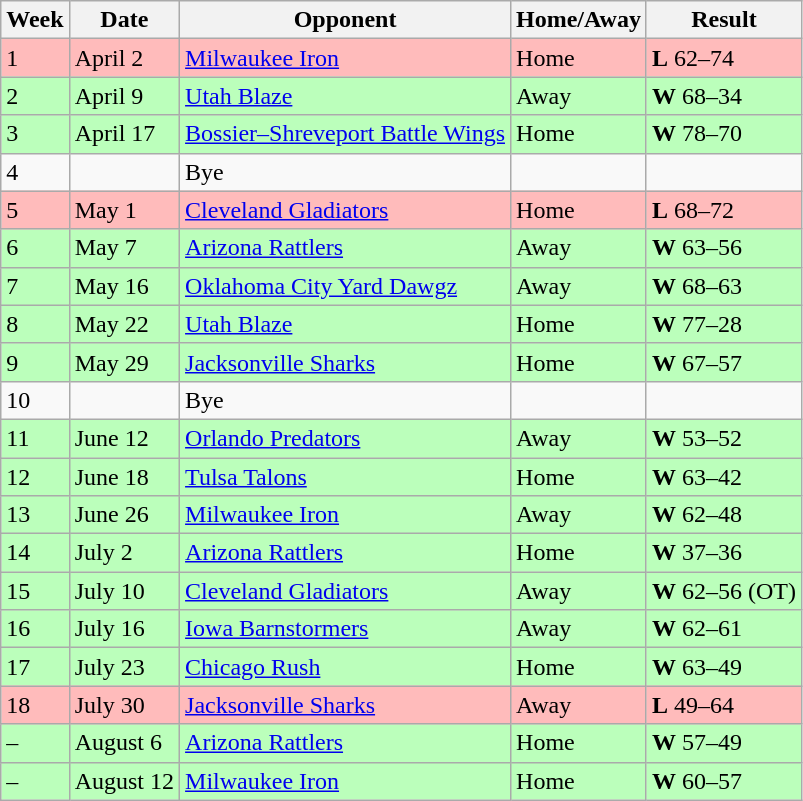<table class="wikitable">
<tr>
<th>Week</th>
<th>Date</th>
<th>Opponent</th>
<th>Home/Away</th>
<th>Result</th>
</tr>
<tr bgcolor="#ffbbbb">
<td>1</td>
<td>April 2</td>
<td><a href='#'>Milwaukee Iron</a></td>
<td>Home</td>
<td><strong>L</strong> 62–74</td>
</tr>
<tr bgcolor="#bbffbb">
<td>2</td>
<td>April 9</td>
<td><a href='#'>Utah Blaze</a></td>
<td>Away</td>
<td><strong>W</strong> 68–34</td>
</tr>
<tr bgcolor="#bbffbb">
<td>3</td>
<td>April 17</td>
<td><a href='#'>Bossier–Shreveport Battle Wings</a></td>
<td>Home</td>
<td><strong>W</strong> 78–70</td>
</tr>
<tr>
<td>4</td>
<td></td>
<td>Bye</td>
<td></td>
<td></td>
</tr>
<tr bgcolor="#ffbbbb">
<td>5</td>
<td>May 1</td>
<td><a href='#'>Cleveland Gladiators</a></td>
<td>Home</td>
<td><strong>L</strong> 68–72</td>
</tr>
<tr bgcolor="#bbffbb">
<td>6</td>
<td>May 7</td>
<td><a href='#'>Arizona Rattlers</a></td>
<td>Away</td>
<td><strong>W</strong> 63–56</td>
</tr>
<tr bgcolor="#bbffbb">
<td>7</td>
<td>May 16</td>
<td><a href='#'>Oklahoma City Yard Dawgz</a></td>
<td>Away</td>
<td><strong>W</strong> 68–63</td>
</tr>
<tr bgcolor="#bbffbb">
<td>8</td>
<td>May 22</td>
<td><a href='#'>Utah Blaze</a></td>
<td>Home</td>
<td><strong>W</strong> 77–28</td>
</tr>
<tr bgcolor="#bbffbb">
<td>9</td>
<td>May 29</td>
<td><a href='#'>Jacksonville Sharks</a></td>
<td>Home</td>
<td><strong>W</strong> 67–57</td>
</tr>
<tr>
<td>10</td>
<td></td>
<td>Bye</td>
<td></td>
<td></td>
</tr>
<tr bgcolor="#bbffbb">
<td>11</td>
<td>June 12</td>
<td><a href='#'>Orlando Predators</a></td>
<td>Away</td>
<td><strong>W</strong> 53–52</td>
</tr>
<tr bgcolor="bbffbb">
<td>12</td>
<td>June 18</td>
<td><a href='#'>Tulsa Talons</a></td>
<td>Home</td>
<td><strong>W</strong> 63–42</td>
</tr>
<tr bgcolor="#bbffbb">
<td>13</td>
<td>June 26</td>
<td><a href='#'>Milwaukee Iron</a></td>
<td>Away</td>
<td><strong>W</strong> 62–48</td>
</tr>
<tr bgcolor="#bbffbb">
<td>14</td>
<td>July 2</td>
<td><a href='#'>Arizona Rattlers</a></td>
<td>Home</td>
<td><strong>W</strong> 37–36</td>
</tr>
<tr bgcolor="bbffbb">
<td>15</td>
<td>July 10</td>
<td><a href='#'>Cleveland Gladiators</a></td>
<td>Away</td>
<td><strong>W</strong> 62–56 (OT)</td>
</tr>
<tr bgcolor="bbffbb">
<td>16</td>
<td>July 16</td>
<td><a href='#'>Iowa Barnstormers</a></td>
<td>Away</td>
<td><strong>W</strong> 62–61</td>
</tr>
<tr bgcolor="bbffbb">
<td>17</td>
<td>July 23</td>
<td><a href='#'>Chicago Rush</a></td>
<td>Home</td>
<td><strong>W</strong> 63–49</td>
</tr>
<tr bgcolor="#ffbbbb">
<td>18</td>
<td>July 30</td>
<td><a href='#'>Jacksonville Sharks</a></td>
<td>Away</td>
<td><strong>L</strong> 49–64</td>
</tr>
<tr bgcolor="bbffbb">
<td>–</td>
<td>August 6</td>
<td><a href='#'>Arizona Rattlers</a></td>
<td>Home</td>
<td><strong>W</strong> 57–49</td>
</tr>
<tr bgcolor="bbffbb">
<td>–</td>
<td>August 12</td>
<td><a href='#'>Milwaukee Iron</a></td>
<td>Home</td>
<td><strong>W</strong> 60–57</td>
</tr>
</table>
